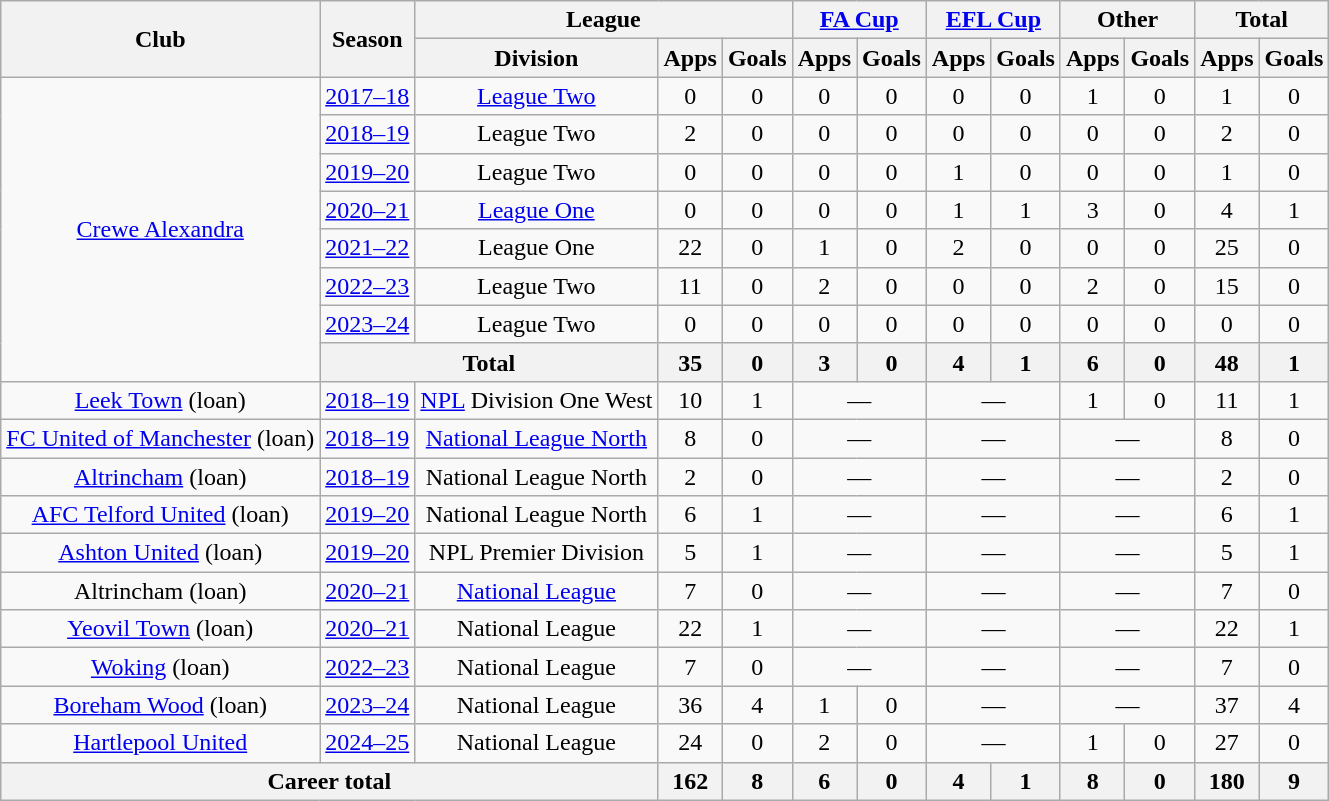<table class=wikitable style="text-align: center">
<tr>
<th rowspan=2>Club</th>
<th rowspan=2>Season</th>
<th colspan=3>League</th>
<th colspan=2><a href='#'>FA Cup</a></th>
<th colspan=2><a href='#'>EFL Cup</a></th>
<th colspan=2>Other</th>
<th colspan=2>Total</th>
</tr>
<tr>
<th>Division</th>
<th>Apps</th>
<th>Goals</th>
<th>Apps</th>
<th>Goals</th>
<th>Apps</th>
<th>Goals</th>
<th>Apps</th>
<th>Goals</th>
<th>Apps</th>
<th>Goals</th>
</tr>
<tr>
<td rowspan=8><a href='#'>Crewe Alexandra</a></td>
<td><a href='#'>2017–18</a></td>
<td><a href='#'>League Two</a></td>
<td>0</td>
<td>0</td>
<td>0</td>
<td>0</td>
<td>0</td>
<td>0</td>
<td>1</td>
<td>0</td>
<td>1</td>
<td>0</td>
</tr>
<tr>
<td><a href='#'>2018–19</a></td>
<td>League Two</td>
<td>2</td>
<td>0</td>
<td>0</td>
<td>0</td>
<td>0</td>
<td>0</td>
<td>0</td>
<td>0</td>
<td>2</td>
<td>0</td>
</tr>
<tr>
<td><a href='#'>2019–20</a></td>
<td>League Two</td>
<td>0</td>
<td>0</td>
<td>0</td>
<td>0</td>
<td>1</td>
<td>0</td>
<td>0</td>
<td>0</td>
<td>1</td>
<td>0</td>
</tr>
<tr>
<td><a href='#'>2020–21</a></td>
<td><a href='#'>League One</a></td>
<td>0</td>
<td>0</td>
<td>0</td>
<td>0</td>
<td>1</td>
<td>1</td>
<td>3</td>
<td>0</td>
<td>4</td>
<td>1</td>
</tr>
<tr>
<td><a href='#'>2021–22</a></td>
<td>League One</td>
<td>22</td>
<td>0</td>
<td>1</td>
<td>0</td>
<td>2</td>
<td>0</td>
<td>0</td>
<td>0</td>
<td>25</td>
<td>0</td>
</tr>
<tr>
<td><a href='#'>2022–23</a></td>
<td>League Two</td>
<td>11</td>
<td>0</td>
<td>2</td>
<td>0</td>
<td>0</td>
<td>0</td>
<td>2</td>
<td>0</td>
<td>15</td>
<td>0</td>
</tr>
<tr>
<td><a href='#'>2023–24</a></td>
<td>League Two</td>
<td>0</td>
<td>0</td>
<td>0</td>
<td>0</td>
<td>0</td>
<td>0</td>
<td>0</td>
<td>0</td>
<td>0</td>
<td>0</td>
</tr>
<tr>
<th colspan=2>Total</th>
<th>35</th>
<th>0</th>
<th>3</th>
<th>0</th>
<th>4</th>
<th>1</th>
<th>6</th>
<th>0</th>
<th>48</th>
<th>1</th>
</tr>
<tr>
<td><a href='#'>Leek Town</a> (loan)</td>
<td><a href='#'>2018–19</a></td>
<td><a href='#'>NPL</a> Division One West</td>
<td>10</td>
<td>1</td>
<td colspan=2>—</td>
<td colspan=2>—</td>
<td>1</td>
<td>0</td>
<td>11</td>
<td>1</td>
</tr>
<tr>
<td><a href='#'>FC United of Manchester</a> (loan)</td>
<td><a href='#'>2018–19</a></td>
<td><a href='#'>National League North</a></td>
<td>8</td>
<td>0</td>
<td colspan=2>—</td>
<td colspan=2>—</td>
<td colspan=2>—</td>
<td>8</td>
<td>0</td>
</tr>
<tr>
<td><a href='#'>Altrincham</a> (loan)</td>
<td><a href='#'>2018–19</a></td>
<td>National League North</td>
<td>2</td>
<td>0</td>
<td colspan=2>—</td>
<td colspan=2>—</td>
<td colspan=2>—</td>
<td>2</td>
<td>0</td>
</tr>
<tr>
<td><a href='#'>AFC Telford United</a> (loan)</td>
<td><a href='#'>2019–20</a></td>
<td>National League North</td>
<td>6</td>
<td>1</td>
<td colspan=2>—</td>
<td colspan=2>—</td>
<td colspan=2>—</td>
<td>6</td>
<td>1</td>
</tr>
<tr>
<td><a href='#'>Ashton United</a> (loan)</td>
<td><a href='#'>2019–20</a></td>
<td>NPL Premier Division</td>
<td>5</td>
<td>1</td>
<td colspan=2>—</td>
<td colspan=2>—</td>
<td colspan=2>—</td>
<td>5</td>
<td>1</td>
</tr>
<tr>
<td>Altrincham (loan)</td>
<td><a href='#'>2020–21</a></td>
<td><a href='#'>National League</a></td>
<td>7</td>
<td>0</td>
<td colspan=2>—</td>
<td colspan=2>—</td>
<td colspan=2>—</td>
<td>7</td>
<td>0</td>
</tr>
<tr>
<td><a href='#'>Yeovil Town</a> (loan)</td>
<td><a href='#'>2020–21</a></td>
<td>National League</td>
<td>22</td>
<td>1</td>
<td colspan=2>—</td>
<td colspan=2>—</td>
<td colspan=2>—</td>
<td>22</td>
<td>1</td>
</tr>
<tr>
<td><a href='#'>Woking</a> (loan)</td>
<td><a href='#'>2022–23</a></td>
<td>National League</td>
<td>7</td>
<td>0</td>
<td colspan=2>—</td>
<td colspan=2>—</td>
<td colspan=2>—</td>
<td>7</td>
<td>0</td>
</tr>
<tr>
<td><a href='#'>Boreham Wood</a> (loan)</td>
<td><a href='#'>2023–24</a></td>
<td>National League</td>
<td>36</td>
<td>4</td>
<td>1</td>
<td>0</td>
<td colspan=2>—</td>
<td colspan=2>—</td>
<td>37</td>
<td>4</td>
</tr>
<tr>
<td><a href='#'>Hartlepool United</a></td>
<td><a href='#'>2024–25</a></td>
<td>National League</td>
<td>24</td>
<td>0</td>
<td>2</td>
<td>0</td>
<td colspan=2>—</td>
<td>1</td>
<td>0</td>
<td>27</td>
<td>0</td>
</tr>
<tr>
<th colspan=3>Career total</th>
<th>162</th>
<th>8</th>
<th>6</th>
<th>0</th>
<th>4</th>
<th>1</th>
<th>8</th>
<th>0</th>
<th>180</th>
<th>9</th>
</tr>
</table>
